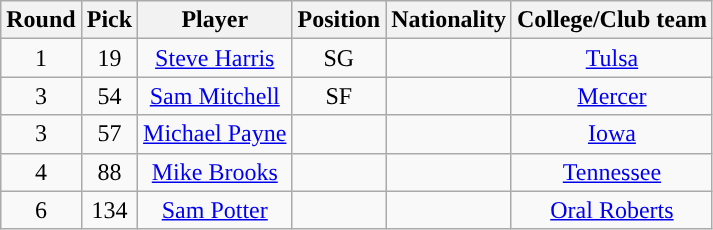<table class="wikitable sortable sortable">
<tr>
<th>Round</th>
<th>Pick</th>
<th>Player</th>
<th>Position</th>
<th>Nationality</th>
<th>College/Club team</th>
</tr>
<tr style="text-align: center">
<td>1</td>
<td>19</td>
<td><a href='#'>Steve Harris</a></td>
<td>SG</td>
<td></td>
<td><a href='#'>Tulsa</a></td>
</tr>
<tr style="text-align: center">
<td>3</td>
<td>54</td>
<td><a href='#'>Sam Mitchell</a></td>
<td>SF</td>
<td></td>
<td><a href='#'>Mercer</a></td>
</tr>
<tr style="text-align: center">
<td>3</td>
<td>57</td>
<td><a href='#'>Michael Payne</a></td>
<td></td>
<td></td>
<td><a href='#'>Iowa</a></td>
</tr>
<tr style="text-align: center">
<td>4</td>
<td>88</td>
<td><a href='#'>Mike Brooks</a></td>
<td></td>
<td></td>
<td><a href='#'>Tennessee</a></td>
</tr>
<tr style="text-align: center">
<td>6</td>
<td>134</td>
<td><a href='#'>Sam Potter</a></td>
<td></td>
<td></td>
<td><a href='#'>Oral Roberts</a></td>
</tr>
</table>
